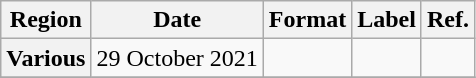<table class="wikitable plainrowheaders">
<tr>
<th scope="col">Region</th>
<th scope="col">Date</th>
<th scope="col">Format</th>
<th scope="col">Label</th>
<th scope="col">Ref.</th>
</tr>
<tr>
<th scope="row">Various</th>
<td>29 October 2021</td>
<td></td>
<td></td>
<td></td>
</tr>
<tr>
</tr>
</table>
